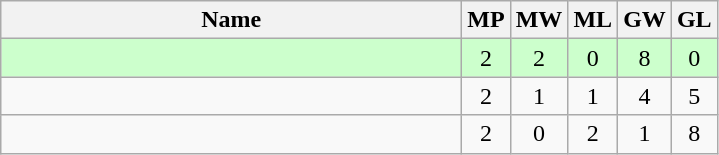<table class=wikitable style="text-align:center">
<tr>
<th width=300>Name</th>
<th width=20>MP</th>
<th width=20>MW</th>
<th width=20>ML</th>
<th width=20>GW</th>
<th width=20>GL</th>
</tr>
<tr style="background-color:#ccffcc;">
<td style="text-align:left;"><strong></strong></td>
<td>2</td>
<td>2</td>
<td>0</td>
<td>8</td>
<td>0</td>
</tr>
<tr>
<td style="text-align:left;"></td>
<td>2</td>
<td>1</td>
<td>1</td>
<td>4</td>
<td>5</td>
</tr>
<tr>
<td style="text-align:left;"></td>
<td>2</td>
<td>0</td>
<td>2</td>
<td>1</td>
<td>8</td>
</tr>
</table>
